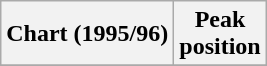<table class="wikitable plainrowheaders" style="text-align:center">
<tr>
<th scope="col">Chart (1995/96)</th>
<th scope="col">Peak<br>position</th>
</tr>
<tr>
</tr>
</table>
